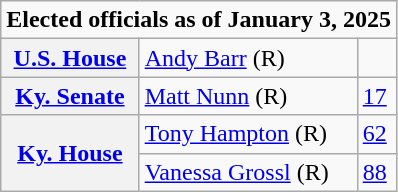<table class=wikitable>
<tr>
<td colspan="3"><strong>Elected officials as of January 3, 2025</strong></td>
</tr>
<tr>
<th scope=row><a href='#'>U.S. House</a></th>
<td><a href='#'>Andy Barr</a> (R)</td>
<td></td>
</tr>
<tr>
<th scope=row><a href='#'>Ky. Senate</a></th>
<td><a href='#'>Matt Nunn</a> (R)</td>
<td><a href='#'>17</a></td>
</tr>
<tr>
<th rowspan=2><a href='#'>Ky. House</a></th>
<td><a href='#'>Tony Hampton</a> (R)</td>
<td><a href='#'>62</a></td>
</tr>
<tr>
<td><a href='#'>Vanessa Grossl</a> (R)</td>
<td><a href='#'>88</a></td>
</tr>
</table>
